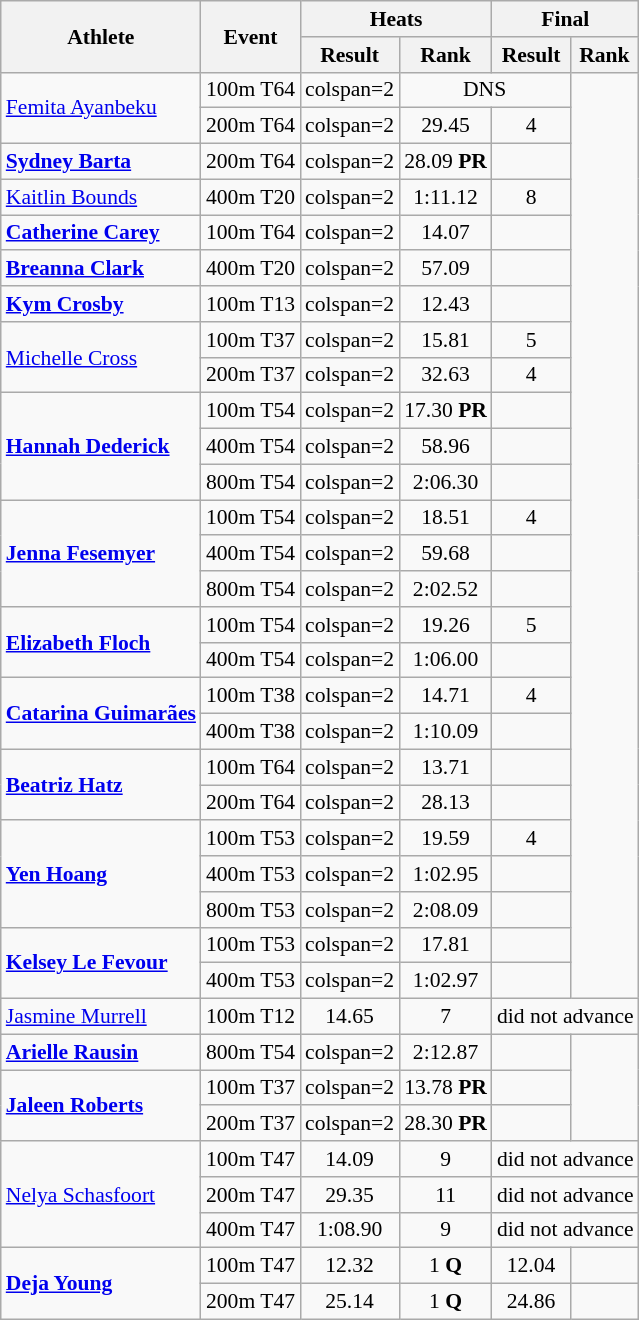<table class=wikitable style="font-size:90%">
<tr>
<th rowspan="2">Athlete</th>
<th rowspan="2">Event</th>
<th colspan="2">Heats</th>
<th colspan="2">Final</th>
</tr>
<tr>
<th>Result</th>
<th>Rank</th>
<th>Result</th>
<th>Rank</th>
</tr>
<tr align=center>
<td align=left rowspan=2><a href='#'>Femita Ayanbeku</a></td>
<td align=left>100m T64</td>
<td>colspan=2 </td>
<td colspan=2>DNS</td>
</tr>
<tr align=center>
<td align=left>200m T64</td>
<td>colspan=2 </td>
<td>29.45</td>
<td>4</td>
</tr>
<tr align=center>
<td align=left><strong><a href='#'>Sydney Barta</a></strong></td>
<td align=left>200m T64</td>
<td>colspan=2 </td>
<td>28.09 <strong>PR</strong></td>
<td></td>
</tr>
<tr align=center>
<td align=left><a href='#'>Kaitlin Bounds</a></td>
<td align=left>400m T20</td>
<td>colspan=2 </td>
<td>1:11.12</td>
<td>8</td>
</tr>
<tr align=center>
<td align=left><strong><a href='#'>Catherine Carey</a></strong></td>
<td align=left>100m T64</td>
<td>colspan=2 </td>
<td>14.07</td>
<td></td>
</tr>
<tr align=center>
<td align=left><strong><a href='#'>Breanna Clark</a></strong></td>
<td align=left>400m T20</td>
<td>colspan=2 </td>
<td>57.09</td>
<td></td>
</tr>
<tr align=center>
<td align=left><strong><a href='#'>Kym Crosby</a></strong></td>
<td align=left>100m T13</td>
<td>colspan=2 </td>
<td>12.43</td>
<td></td>
</tr>
<tr align=center>
<td align=left rowspan=2><a href='#'>Michelle Cross</a></td>
<td align=left>100m T37</td>
<td>colspan=2 </td>
<td>15.81</td>
<td>5</td>
</tr>
<tr align=center>
<td align=left>200m T37</td>
<td>colspan=2 </td>
<td>32.63</td>
<td>4</td>
</tr>
<tr align=center>
<td align=left rowspan=3><strong><a href='#'>Hannah Dederick</a></strong></td>
<td align=left>100m T54</td>
<td>colspan=2 </td>
<td>17.30 <strong>PR</strong></td>
<td></td>
</tr>
<tr align=center>
<td align=left>400m T54</td>
<td>colspan=2 </td>
<td>58.96</td>
<td></td>
</tr>
<tr align=center>
<td align=left>800m T54</td>
<td>colspan=2 </td>
<td>2:06.30</td>
<td></td>
</tr>
<tr align=center>
<td align=left rowspan=3><strong><a href='#'>Jenna Fesemyer</a></strong></td>
<td align=left>100m T54</td>
<td>colspan=2 </td>
<td>18.51</td>
<td>4</td>
</tr>
<tr align=center>
<td align=left>400m T54</td>
<td>colspan=2 </td>
<td>59.68</td>
<td></td>
</tr>
<tr align=center>
<td align=left>800m T54</td>
<td>colspan=2 </td>
<td>2:02.52</td>
<td></td>
</tr>
<tr align=center>
<td align=left rowspan=2><strong><a href='#'>Elizabeth Floch</a></strong></td>
<td align=left>100m T54</td>
<td>colspan=2 </td>
<td>19.26</td>
<td>5</td>
</tr>
<tr align=center>
<td align=left>400m T54</td>
<td>colspan=2 </td>
<td>1:06.00</td>
<td></td>
</tr>
<tr align=center>
<td align=left rowspan=2><strong><a href='#'>Catarina Guimarães</a></strong></td>
<td align=left>100m T38</td>
<td>colspan=2 </td>
<td>14.71</td>
<td>4</td>
</tr>
<tr align=center>
<td align=left>400m T38</td>
<td>colspan=2 </td>
<td>1:10.09</td>
<td></td>
</tr>
<tr align=center>
<td align=left rowspan=2><strong><a href='#'>Beatriz Hatz</a></strong></td>
<td align=left>100m T64</td>
<td>colspan=2 </td>
<td>13.71</td>
<td></td>
</tr>
<tr align=center>
<td align=left>200m T64</td>
<td>colspan=2 </td>
<td>28.13</td>
<td></td>
</tr>
<tr align=center>
<td align=left rowspan=3><strong><a href='#'>Yen Hoang</a></strong></td>
<td align=left>100m T53</td>
<td>colspan=2 </td>
<td>19.59</td>
<td>4</td>
</tr>
<tr align=center>
<td align=left>400m T53</td>
<td>colspan=2 </td>
<td>1:02.95</td>
<td></td>
</tr>
<tr align=center>
<td align=left>800m T53</td>
<td>colspan=2 </td>
<td>2:08.09</td>
<td></td>
</tr>
<tr align=center>
<td align=left rowspan=2><strong><a href='#'>Kelsey Le Fevour</a></strong></td>
<td align=left>100m T53</td>
<td>colspan=2 </td>
<td>17.81</td>
<td></td>
</tr>
<tr align=center>
<td align=left>400m T53</td>
<td>colspan=2 </td>
<td>1:02.97</td>
<td></td>
</tr>
<tr align=center>
<td align=left><a href='#'>Jasmine Murrell</a></td>
<td align=left>100m T12</td>
<td>14.65</td>
<td>7</td>
<td colspan=2>did not advance</td>
</tr>
<tr align=center>
<td align=left><strong><a href='#'>Arielle Rausin</a></strong></td>
<td align=left>800m T54</td>
<td>colspan=2 </td>
<td>2:12.87</td>
<td></td>
</tr>
<tr align=center>
<td align=left rowspan=2><strong><a href='#'>Jaleen Roberts</a></strong></td>
<td align=left>100m T37</td>
<td>colspan=2 </td>
<td>13.78 <strong>PR</strong></td>
<td></td>
</tr>
<tr align=center>
<td align=left>200m T37</td>
<td>colspan=2 </td>
<td>28.30 <strong>PR</strong></td>
<td></td>
</tr>
<tr align=center>
<td align=left rowspan=3><a href='#'>Nelya Schasfoort</a></td>
<td align=left>100m T47</td>
<td>14.09</td>
<td>9</td>
<td colspan=2>did not advance</td>
</tr>
<tr align=center>
<td align=left>200m T47</td>
<td>29.35</td>
<td>11</td>
<td colspan=2>did not advance</td>
</tr>
<tr align=center>
<td align=left>400m T47</td>
<td>1:08.90</td>
<td>9</td>
<td colspan=2>did not advance</td>
</tr>
<tr align=center>
<td align=left rowspan=2><strong><a href='#'>Deja Young</a></strong></td>
<td align=left>100m T47</td>
<td>12.32</td>
<td>1 <strong>Q</strong></td>
<td>12.04</td>
<td></td>
</tr>
<tr align=center>
<td align=left>200m T47</td>
<td>25.14</td>
<td>1 <strong>Q</strong></td>
<td>24.86</td>
<td></td>
</tr>
</table>
